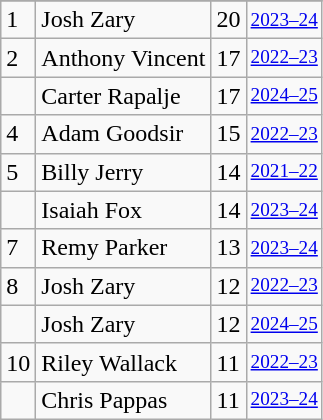<table class="wikitable">
<tr>
</tr>
<tr>
<td>1</td>
<td>Josh Zary</td>
<td>20</td>
<td style="font-size:80%;"><a href='#'>2023–24</a></td>
</tr>
<tr>
<td>2</td>
<td>Anthony Vincent</td>
<td>17</td>
<td style="font-size:80%;"><a href='#'>2022–23</a></td>
</tr>
<tr>
<td></td>
<td>Carter Rapalje</td>
<td>17</td>
<td style="font-size:80%;"><a href='#'>2024–25</a></td>
</tr>
<tr>
<td>4</td>
<td>Adam Goodsir</td>
<td>15</td>
<td style="font-size:80%;"><a href='#'>2022–23</a></td>
</tr>
<tr>
<td>5</td>
<td>Billy Jerry</td>
<td>14</td>
<td style="font-size:80%;"><a href='#'>2021–22</a></td>
</tr>
<tr>
<td></td>
<td>Isaiah Fox</td>
<td>14</td>
<td style="font-size:80%;"><a href='#'>2023–24</a></td>
</tr>
<tr>
<td>7</td>
<td>Remy Parker</td>
<td>13</td>
<td style="font-size:80%;"><a href='#'>2023–24</a></td>
</tr>
<tr>
<td>8</td>
<td>Josh Zary</td>
<td>12</td>
<td style="font-size:80%;"><a href='#'>2022–23</a></td>
</tr>
<tr>
<td></td>
<td>Josh Zary</td>
<td>12</td>
<td style="font-size:80%;"><a href='#'>2024–25</a></td>
</tr>
<tr>
<td>10</td>
<td>Riley Wallack</td>
<td>11</td>
<td style="font-size:80%;"><a href='#'>2022–23</a></td>
</tr>
<tr>
<td></td>
<td>Chris Pappas</td>
<td>11</td>
<td style="font-size:80%;"><a href='#'>2023–24</a></td>
</tr>
</table>
